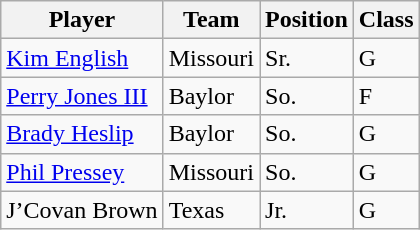<table class="wikitable">
<tr>
<th>Player</th>
<th>Team</th>
<th>Position</th>
<th>Class</th>
</tr>
<tr>
<td><a href='#'>Kim English</a></td>
<td>Missouri</td>
<td>Sr.</td>
<td>G</td>
</tr>
<tr>
<td><a href='#'>Perry Jones III</a></td>
<td>Baylor</td>
<td>So.</td>
<td>F</td>
</tr>
<tr>
<td><a href='#'>Brady Heslip</a></td>
<td>Baylor</td>
<td>So.</td>
<td>G</td>
</tr>
<tr>
<td><a href='#'>Phil Pressey</a></td>
<td>Missouri</td>
<td>So.</td>
<td>G</td>
</tr>
<tr>
<td>J’Covan Brown</td>
<td>Texas</td>
<td>Jr.</td>
<td>G</td>
</tr>
</table>
